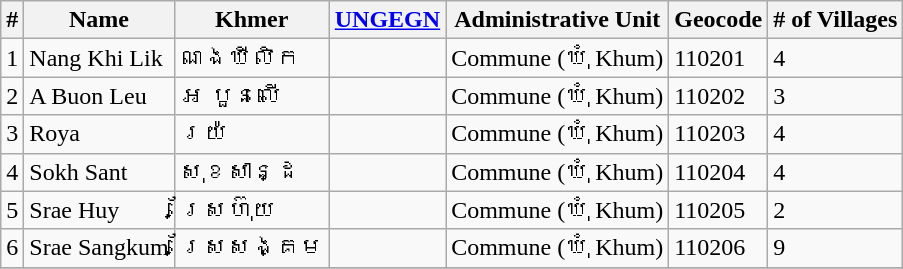<table class="wikitable sortable">
<tr>
<th>#</th>
<th>Name</th>
<th>Khmer</th>
<th><a href='#'>UNGEGN</a></th>
<th>Administrative Unit</th>
<th>Geocode</th>
<th># of Villages</th>
</tr>
<tr>
<td>1</td>
<td>Nang Khi Lik</td>
<td>ណងឃីលិក</td>
<td></td>
<td>Commune (ឃុំ Khum)</td>
<td>110201</td>
<td>4</td>
</tr>
<tr>
<td>2</td>
<td>A Buon Leu</td>
<td>អ បួនលើ</td>
<td></td>
<td>Commune (ឃុំ Khum)</td>
<td>110202</td>
<td>3</td>
</tr>
<tr>
<td>3</td>
<td>Roya</td>
<td>រយ៉</td>
<td></td>
<td>Commune (ឃុំ Khum)</td>
<td>110203</td>
<td>4</td>
</tr>
<tr>
<td>4</td>
<td>Sokh Sant</td>
<td>សុខសាន្ដ</td>
<td></td>
<td>Commune (ឃុំ Khum)</td>
<td>110204</td>
<td>4</td>
</tr>
<tr>
<td>5</td>
<td>Srae Huy</td>
<td>ស្រែហ៊ុយ</td>
<td></td>
<td>Commune (ឃុំ Khum)</td>
<td>110205</td>
<td>2</td>
</tr>
<tr>
<td>6</td>
<td>Srae Sangkum</td>
<td>ស្រែសង្គម</td>
<td></td>
<td>Commune (ឃុំ Khum)</td>
<td>110206</td>
<td>9</td>
</tr>
<tr>
</tr>
</table>
